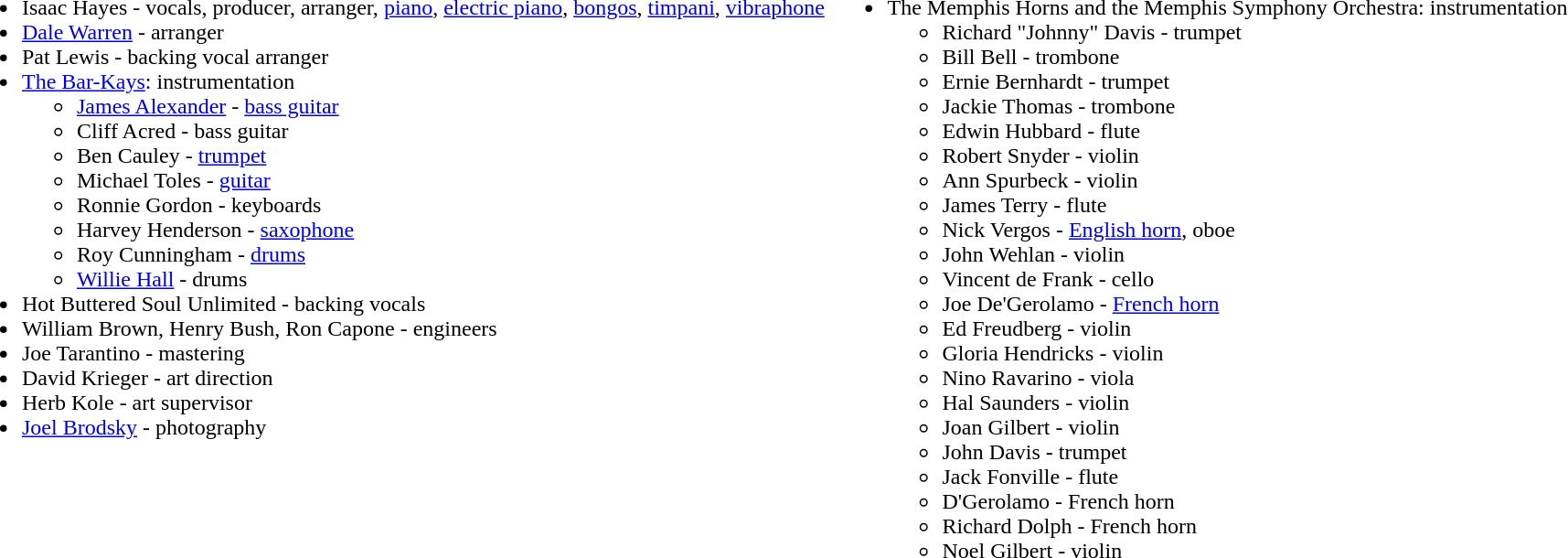<table cellpadding="0"  style="width:100%; margin:auto;">
<tr>
<td style="width:50%; vertical-align:top;"><br><ul><li>Isaac Hayes - vocals, producer, arranger, <a href='#'>piano</a>, <a href='#'>electric piano</a>, <a href='#'>bongos</a>, <a href='#'>timpani</a>, <a href='#'>vibraphone</a></li><li><a href='#'>Dale Warren</a> - arranger</li><li>Pat Lewis - backing vocal arranger</li><li><a href='#'>The Bar-Kays</a>: instrumentation<ul><li><a href='#'>James Alexander</a> - <a href='#'>bass guitar</a></li><li>Cliff Acred - bass guitar</li><li>Ben Cauley - <a href='#'>trumpet</a></li><li>Michael Toles - <a href='#'>guitar</a></li><li>Ronnie Gordon - keyboards</li><li>Harvey Henderson - <a href='#'>saxophone</a></li><li>Roy Cunningham - <a href='#'>drums</a></li><li><a href='#'>Willie Hall</a> - drums</li></ul></li><li>Hot Buttered Soul Unlimited - backing vocals</li><li>William Brown, Henry Bush, Ron Capone - engineers</li><li>Joe Tarantino - mastering</li><li>David Krieger - art direction</li><li>Herb Kole - art supervisor</li><li><a href='#'>Joel Brodsky</a> - photography</li></ul></td>
<td style="width:50%; vertical-align:top;"><br><ul><li>The Memphis Horns and the Memphis Symphony Orchestra: instrumentation<ul><li>Richard "Johnny" Davis - trumpet</li><li>Bill Bell - trombone</li><li>Ernie Bernhardt - trumpet</li><li>Jackie Thomas - trombone</li><li>Edwin Hubbard - flute</li><li>Robert Snyder - violin</li><li>Ann Spurbeck - violin</li><li>James Terry - flute</li><li>Nick Vergos - <a href='#'>English horn</a>, oboe</li><li>John Wehlan - violin</li><li>Vincent de Frank - cello</li><li>Joe De'Gerolamo - <a href='#'>French horn</a></li><li>Ed Freudberg - violin</li><li>Gloria Hendricks - violin</li><li>Nino Ravarino - viola</li><li>Hal Saunders - violin</li><li>Joan Gilbert - violin</li><li>John Davis - trumpet</li><li>Jack Fonville - flute</li><li>D'Gerolamo - French horn</li><li>Richard Dolph - French horn</li><li>Noel Gilbert - violin</li></ul></li></ul></td>
</tr>
</table>
